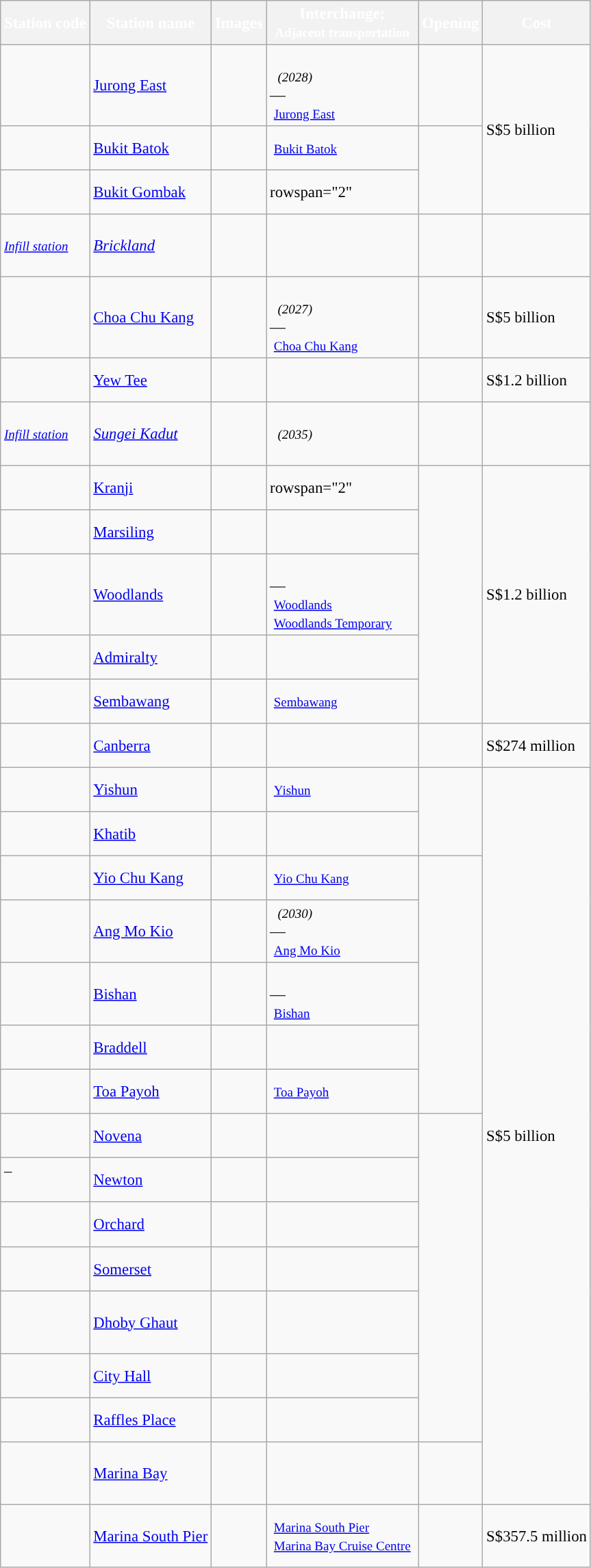<table class="wikitable" style="color: black; border-collapse: collapse; font-size: 95%">
<tr>
<th scope="col" style="color: white; background:#">Station code</th>
<th scope="col" style="color: white; background:#">Station name</th>
<th scope="col" style="color: white; background:#">Images</th>
<th scope="col" style="color: white; background:#">Interchange;<br><small>Adjacent transportation</small></th>
<th scope="col" style="color: white; background:#">Opening</th>
<th scope="col" style="color: white; background:#">Cost</th>
</tr>
<tr>
<td scope="row"> <br>  <br>  </td>
<td><a href='#'>Jurong East</a></td>
<td></td>
<td>  <br>   <small><em>(2028)</em></small><br> ― <br> <small><a href='#'>Jurong East</a></small></td>
<td></td>
<td rowspan="3">S$5 billion</td>
</tr>
<tr>
<td scope="row"> <br>  </td>
<td><a href='#'>Bukit Batok</a></td>
<td></td>
<td> <small><a href='#'>Bukit Batok</a></small></td>
<td rowspan="2"></td>
</tr>
<tr>
<td scope="row"> <br>  </td>
<td><a href='#'>Bukit Gombak</a></td>
<td></td>
<td>rowspan="2" </td>
</tr>
<tr>
<td scope="row"> <br> <small><em><a href='#'>Infill station</a></em></small> <br>  </td>
<td><em><a href='#'>Brickland</a></em></td>
<td></td>
<td></td>
<td></td>
</tr>
<tr>
<td scope="row"> <br>  </td>
<td><a href='#'>Choa Chu Kang</a></td>
<td></td>
<td>  <br>   <small><em>(2027)</em></small><br> ― <br> <small><a href='#'>Choa Chu Kang</a></small></td>
<td></td>
<td>S$5 billion</td>
</tr>
<tr>
<td scope="row"> <br>  </td>
<td><a href='#'>Yew Tee</a></td>
<td></td>
<td></td>
<td></td>
<td>S$1.2 billion</td>
</tr>
<tr>
<td scope="row"> <br> <small><em><a href='#'>Infill station</a></em></small> <br>  </td>
<td><em><a href='#'>Sungei Kadut</a></em></td>
<td></td>
<td>  <small><em>(2035)</em></small></td>
<td></td>
<td></td>
</tr>
<tr>
<td scope="row"> <br>  </td>
<td><a href='#'>Kranji</a></td>
<td></td>
<td>rowspan="2" </td>
<td rowspan="5"></td>
<td rowspan="5">S$1.2 billion</td>
</tr>
<tr>
<td scope="row"> <br>  </td>
<td><a href='#'>Marsiling</a></td>
<td></td>
</tr>
<tr>
<td scope="row"> <br>   </td>
<td><a href='#'>Woodlands</a></td>
<td></td>
<td> <br> ― <br> <small><a href='#'>Woodlands</a></small><br> <small><a href='#'>Woodlands Temporary</a></small></td>
</tr>
<tr>
<td scope="row"> <br>  </td>
<td><a href='#'>Admiralty</a></td>
<td></td>
<td></td>
</tr>
<tr>
<td scope="row"> <br>  </td>
<td><a href='#'>Sembawang</a></td>
<td></td>
<td> <small><a href='#'>Sembawang</a></small></td>
</tr>
<tr>
<td scope="row"> <br>  </td>
<td><a href='#'>Canberra</a></td>
<td></td>
<td></td>
<td></td>
<td>S$274 million</td>
</tr>
<tr>
<td scope="row"> <br>  </td>
<td><a href='#'>Yishun</a></td>
<td></td>
<td> <small><a href='#'>Yishun</a></small></td>
<td rowspan="2"></td>
<td rowspan="15">S$5 billion</td>
</tr>
<tr>
<td scope="row"> <br>  </td>
<td><a href='#'>Khatib</a></td>
<td></td>
<td></td>
</tr>
<tr>
<td scope="row"> <br>  </td>
<td><a href='#'>Yio Chu Kang</a></td>
<td></td>
<td> <small><a href='#'>Yio Chu Kang</a></small></td>
<td rowspan="5"></td>
</tr>
<tr>
<td scope="row"> <br>  </td>
<td><a href='#'>Ang Mo Kio</a></td>
<td></td>
<td>  <small><em>(2030)</em></small><br> ― <br> <small><a href='#'>Ang Mo Kio</a></small></td>
</tr>
<tr>
<td scope="row"> <br>   </td>
<td><a href='#'>Bishan</a></td>
<td></td>
<td> <br> ― <br> <small><a href='#'>Bishan</a></small></td>
</tr>
<tr>
<td scope="row"> <br>   </td>
<td><a href='#'>Braddell</a></td>
<td></td>
<td></td>
</tr>
<tr>
<td scope="row"> <br>  </td>
<td><a href='#'>Toa Payoh</a></td>
<td></td>
<td> <small><a href='#'>Toa Payoh</a></small></td>
</tr>
<tr>
<td scope="row"> <br>  </td>
<td><a href='#'>Novena</a></td>
<td></td>
<td></td>
<td rowspan="7"></td>
</tr>
<tr>
<td scope="row">– <br>   </td>
<td><a href='#'>Newton</a></td>
<td></td>
<td>  </td>
</tr>
<tr>
<td scope="row"> <br>  </td>
<td><a href='#'>Orchard</a></td>
<td></td>
<td>  </td>
</tr>
<tr>
<td scope="row"> <br>   </td>
<td><a href='#'>Somerset</a></td>
<td></td>
<td></td>
</tr>
<tr>
<td scope="row"> <br>  <br>  </td>
<td><a href='#'>Dhoby Ghaut</a></td>
<td></td>
<td>  <br>  </td>
</tr>
<tr>
<td scope="row"> <br>   </td>
<td><a href='#'>City Hall</a></td>
<td></td>
<td> </td>
</tr>
<tr>
<td scope="row"> <br>   </td>
<td><a href='#'>Raffles Place</a></td>
<td></td>
<td> </td>
</tr>
<tr>
<td scope="row"> <br>  <br>   </td>
<td><a href='#'>Marina Bay</a></td>
<td></td>
<td>  <br>   </td>
<td></td>
</tr>
<tr>
<td scope="row"> <br>  <br>  </td>
<td><a href='#'>Marina South Pier</a></td>
<td></td>
<td> <small><a href='#'>Marina South Pier</a></small>  <br>  <small><a href='#'>Marina Bay Cruise Centre</a></small> </td>
<td></td>
<td>S$357.5 million</td>
</tr>
</table>
